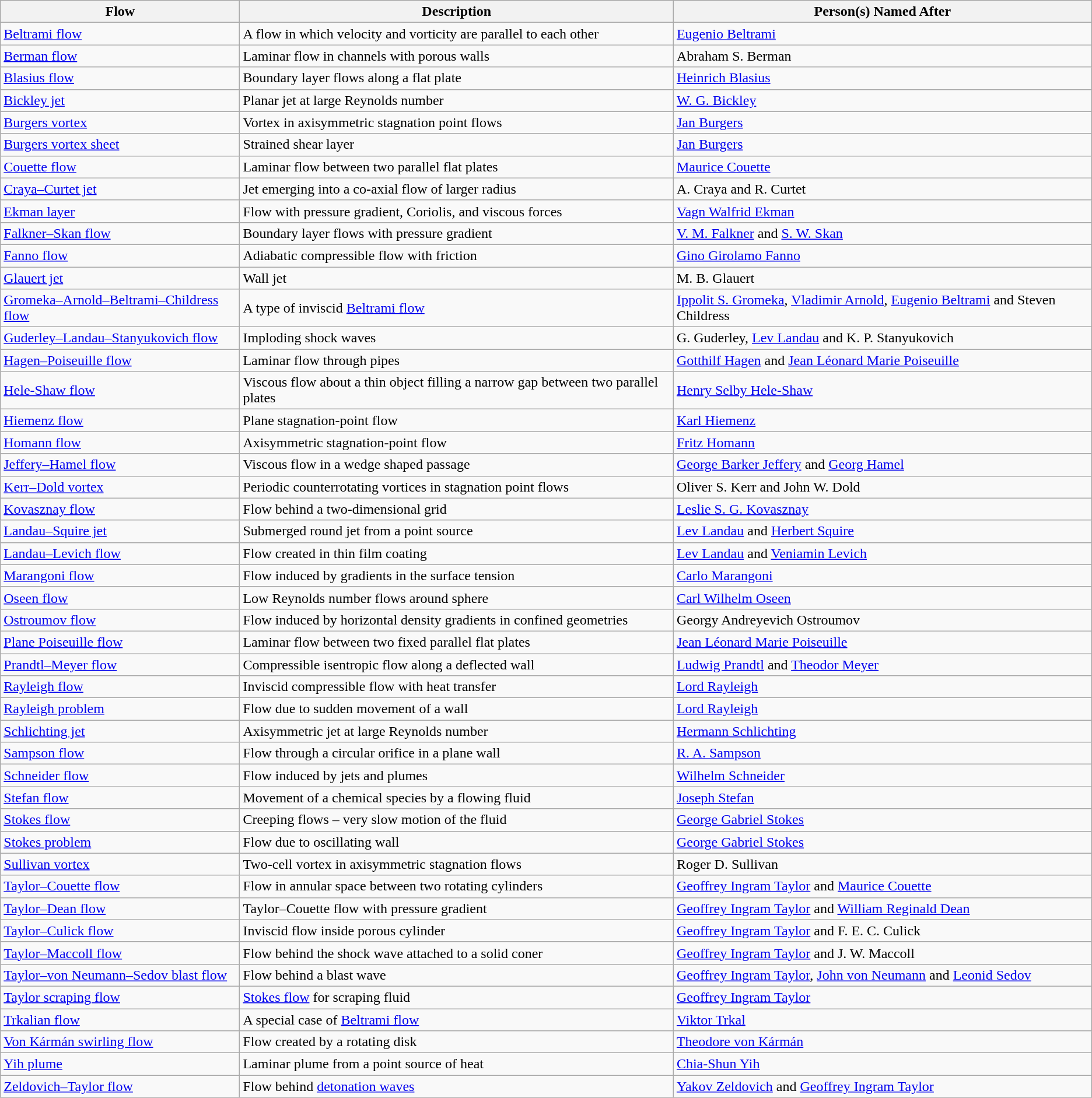<table class="wikitable">
<tr>
<th>Flow</th>
<th>Description</th>
<th>Person(s) Named After</th>
</tr>
<tr>
<td><a href='#'>Beltrami flow</a></td>
<td>A flow in which velocity and vorticity are parallel to each other</td>
<td><a href='#'>Eugenio Beltrami</a></td>
</tr>
<tr>
<td><a href='#'>Berman flow</a></td>
<td>Laminar flow in channels with porous walls</td>
<td>Abraham S. Berman</td>
</tr>
<tr>
<td><a href='#'>Blasius flow</a></td>
<td>Boundary layer flows along a flat plate</td>
<td><a href='#'>Heinrich Blasius</a></td>
</tr>
<tr>
<td><a href='#'>Bickley jet</a></td>
<td>Planar jet at large Reynolds number</td>
<td><a href='#'>W. G. Bickley</a></td>
</tr>
<tr>
<td><a href='#'>Burgers vortex</a></td>
<td>Vortex in axisymmetric stagnation point flows</td>
<td><a href='#'>Jan Burgers</a></td>
</tr>
<tr>
<td><a href='#'>Burgers vortex sheet</a></td>
<td>Strained shear layer</td>
<td><a href='#'>Jan Burgers</a></td>
</tr>
<tr>
<td><a href='#'>Couette flow</a></td>
<td>Laminar flow between two parallel flat plates</td>
<td><a href='#'>Maurice Couette</a></td>
</tr>
<tr>
<td><a href='#'>Craya–Curtet jet</a></td>
<td>Jet emerging into a co-axial flow of larger radius</td>
<td>A. Craya and R. Curtet</td>
</tr>
<tr>
<td><a href='#'>Ekman layer</a></td>
<td>Flow with pressure gradient, Coriolis, and viscous forces</td>
<td><a href='#'>Vagn Walfrid Ekman</a></td>
</tr>
<tr>
<td><a href='#'>Falkner–Skan flow</a></td>
<td>Boundary layer flows with pressure gradient</td>
<td><a href='#'>V. M. Falkner</a> and <a href='#'>S. W. Skan</a></td>
</tr>
<tr>
<td><a href='#'>Fanno flow</a></td>
<td>Adiabatic compressible flow with friction</td>
<td><a href='#'>Gino Girolamo Fanno</a></td>
</tr>
<tr>
<td><a href='#'>Glauert jet</a></td>
<td>Wall jet</td>
<td>M. B. Glauert</td>
</tr>
<tr>
<td><a href='#'>Gromeka–Arnold–Beltrami–Childress flow</a></td>
<td>A type of inviscid <a href='#'>Beltrami flow</a></td>
<td><a href='#'>Ippolit S. Gromeka</a>, <a href='#'>Vladimir Arnold</a>, <a href='#'>Eugenio Beltrami</a> and Steven Childress</td>
</tr>
<tr>
<td><a href='#'>Guderley–Landau–Stanyukovich flow</a></td>
<td>Imploding shock waves</td>
<td>G. Guderley, <a href='#'>Lev Landau</a> and K. P. Stanyukovich</td>
</tr>
<tr>
<td><a href='#'>Hagen–Poiseuille flow</a></td>
<td>Laminar flow through pipes</td>
<td><a href='#'>Gotthilf Hagen</a> and <a href='#'>Jean Léonard Marie Poiseuille</a></td>
</tr>
<tr>
<td><a href='#'>Hele-Shaw flow</a></td>
<td>Viscous flow about a thin object filling a narrow gap between two parallel plates</td>
<td><a href='#'>Henry Selby Hele-Shaw</a></td>
</tr>
<tr>
<td><a href='#'>Hiemenz flow</a></td>
<td>Plane stagnation-point flow</td>
<td><a href='#'>Karl Hiemenz</a></td>
</tr>
<tr>
<td><a href='#'>Homann flow</a></td>
<td>Axisymmetric stagnation-point flow</td>
<td><a href='#'>Fritz Homann</a></td>
</tr>
<tr>
<td><a href='#'>Jeffery–Hamel flow</a></td>
<td>Viscous flow in a wedge shaped passage</td>
<td><a href='#'>George Barker Jeffery</a> and <a href='#'>Georg Hamel</a></td>
</tr>
<tr>
<td><a href='#'>Kerr–Dold vortex</a></td>
<td>Periodic counterrotating vortices in stagnation point flows</td>
<td>Oliver S. Kerr and John W. Dold</td>
</tr>
<tr>
<td><a href='#'>Kovasznay flow</a></td>
<td>Flow behind a two-dimensional grid</td>
<td><a href='#'>Leslie S. G. Kovasznay</a></td>
</tr>
<tr>
<td><a href='#'>Landau–Squire jet</a></td>
<td>Submerged round jet from a point source</td>
<td><a href='#'>Lev Landau</a> and <a href='#'>Herbert Squire</a></td>
</tr>
<tr>
<td><a href='#'>Landau–Levich flow</a></td>
<td>Flow created in thin film coating</td>
<td><a href='#'>Lev Landau</a> and <a href='#'>Veniamin Levich</a></td>
</tr>
<tr>
<td><a href='#'>Marangoni flow</a></td>
<td>Flow induced by gradients in the surface tension</td>
<td><a href='#'>Carlo Marangoni</a></td>
</tr>
<tr>
<td><a href='#'>Oseen flow</a></td>
<td>Low Reynolds number flows around sphere</td>
<td><a href='#'>Carl Wilhelm Oseen</a></td>
</tr>
<tr>
<td><a href='#'>Ostroumov flow</a></td>
<td>Flow induced by horizontal density gradients in confined geometries</td>
<td>Georgy Andreyevich Ostroumov</td>
</tr>
<tr>
<td><a href='#'>Plane Poiseuille flow</a></td>
<td>Laminar flow between two fixed parallel flat plates</td>
<td><a href='#'>Jean Léonard Marie Poiseuille</a></td>
</tr>
<tr>
<td><a href='#'>Prandtl–Meyer flow</a></td>
<td>Compressible isentropic flow along a deflected wall</td>
<td><a href='#'>Ludwig Prandtl</a> and <a href='#'>Theodor Meyer</a></td>
</tr>
<tr>
<td><a href='#'>Rayleigh flow</a></td>
<td>Inviscid compressible flow with heat transfer</td>
<td><a href='#'>Lord Rayleigh</a></td>
</tr>
<tr>
<td><a href='#'>Rayleigh problem</a></td>
<td>Flow due to sudden movement of a wall</td>
<td><a href='#'>Lord Rayleigh</a></td>
</tr>
<tr>
<td><a href='#'>Schlichting jet</a></td>
<td>Axisymmetric jet at large Reynolds number</td>
<td><a href='#'>Hermann Schlichting</a></td>
</tr>
<tr>
<td><a href='#'>Sampson flow</a></td>
<td>Flow through a circular orifice in a plane wall</td>
<td><a href='#'>R. A. Sampson</a></td>
</tr>
<tr>
<td><a href='#'>Schneider flow</a></td>
<td>Flow induced by jets and plumes</td>
<td><a href='#'>Wilhelm Schneider</a></td>
</tr>
<tr>
<td><a href='#'>Stefan flow</a></td>
<td>Movement of a chemical species by a flowing fluid</td>
<td><a href='#'>Joseph Stefan</a></td>
</tr>
<tr>
<td><a href='#'>Stokes flow</a></td>
<td>Creeping flows – very slow motion of the fluid</td>
<td><a href='#'>George Gabriel Stokes</a></td>
</tr>
<tr>
<td><a href='#'>Stokes problem</a></td>
<td>Flow due to oscillating wall</td>
<td><a href='#'>George Gabriel Stokes</a></td>
</tr>
<tr>
<td><a href='#'>Sullivan vortex</a></td>
<td>Two-cell vortex in axisymmetric stagnation flows</td>
<td>Roger D. Sullivan</td>
</tr>
<tr>
<td><a href='#'>Taylor–Couette flow</a></td>
<td>Flow in annular space between two rotating cylinders</td>
<td><a href='#'>Geoffrey Ingram Taylor</a> and <a href='#'>Maurice Couette</a></td>
</tr>
<tr>
<td><a href='#'>Taylor–Dean flow</a></td>
<td>Taylor–Couette flow with pressure gradient</td>
<td><a href='#'>Geoffrey Ingram Taylor</a> and <a href='#'>William Reginald Dean</a></td>
</tr>
<tr>
<td><a href='#'>Taylor–Culick flow</a></td>
<td>Inviscid flow inside porous cylinder</td>
<td><a href='#'>Geoffrey Ingram Taylor</a> and F. E. C. Culick</td>
</tr>
<tr>
<td><a href='#'>Taylor–Maccoll flow</a></td>
<td>Flow behind the shock wave attached to a solid coner</td>
<td><a href='#'>Geoffrey Ingram Taylor</a> and J. W. Maccoll</td>
</tr>
<tr>
<td><a href='#'>Taylor–von Neumann–Sedov blast flow</a></td>
<td>Flow behind a blast wave</td>
<td><a href='#'>Geoffrey Ingram Taylor</a>, <a href='#'>John von Neumann</a> and <a href='#'>Leonid Sedov</a></td>
</tr>
<tr>
<td><a href='#'>Taylor scraping flow</a></td>
<td><a href='#'>Stokes flow</a> for scraping fluid</td>
<td><a href='#'>Geoffrey Ingram Taylor</a></td>
</tr>
<tr>
<td><a href='#'>Trkalian flow</a></td>
<td>A special case of <a href='#'>Beltrami flow</a></td>
<td><a href='#'>Viktor Trkal</a></td>
</tr>
<tr>
<td><a href='#'>Von Kármán swirling flow</a></td>
<td>Flow created by a rotating disk</td>
<td><a href='#'>Theodore von Kármán</a></td>
</tr>
<tr>
<td><a href='#'>Yih plume</a></td>
<td>Laminar plume from a point source of heat</td>
<td><a href='#'>Chia-Shun Yih</a></td>
</tr>
<tr>
<td><a href='#'>Zeldovich–Taylor flow</a></td>
<td>Flow behind <a href='#'>detonation waves</a></td>
<td><a href='#'>Yakov Zeldovich</a> and <a href='#'>Geoffrey Ingram Taylor</a></td>
</tr>
</table>
